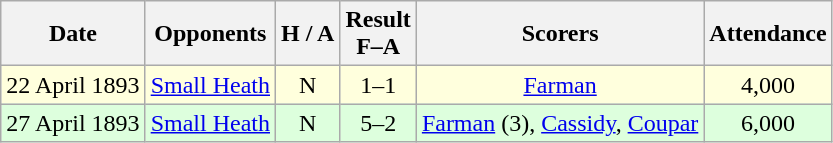<table class="wikitable" style="text-align:center">
<tr>
<th>Date</th>
<th>Opponents</th>
<th>H / A</th>
<th>Result<br>F–A</th>
<th>Scorers</th>
<th>Attendance</th>
</tr>
<tr bgcolor="#ffffdd">
<td>22 April 1893</td>
<td><a href='#'>Small Heath</a></td>
<td>N</td>
<td>1–1</td>
<td><a href='#'>Farman</a></td>
<td>4,000</td>
</tr>
<tr bgcolor="#ddffdd">
<td>27 April 1893</td>
<td><a href='#'>Small Heath</a></td>
<td>N</td>
<td>5–2</td>
<td><a href='#'>Farman</a> (3), <a href='#'>Cassidy</a>, <a href='#'>Coupar</a></td>
<td>6,000</td>
</tr>
</table>
